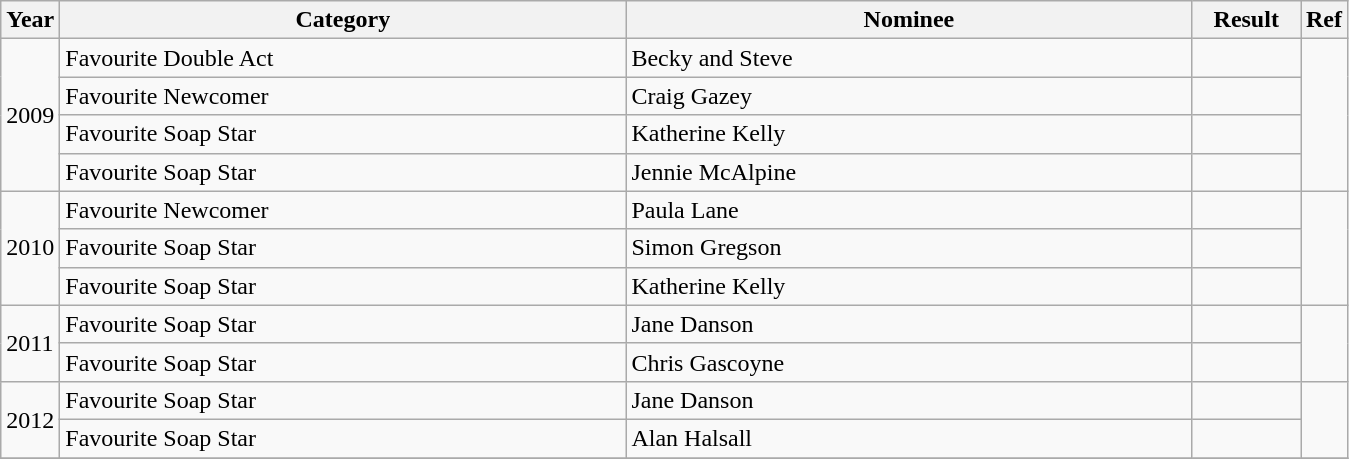<table class="wikitable">
<tr>
<th>Year</th>
<th width="370">Category</th>
<th width="370">Nominee</th>
<th width="65">Result</th>
<th>Ref</th>
</tr>
<tr>
<td rowspan="4">2009</td>
<td>Favourite Double Act</td>
<td>Becky and Steve</td>
<td></td>
<td align="center" rowspan="4"><br><br></td>
</tr>
<tr>
<td>Favourite Newcomer</td>
<td>Craig Gazey</td>
<td></td>
</tr>
<tr>
<td>Favourite Soap Star</td>
<td>Katherine Kelly</td>
<td></td>
</tr>
<tr>
<td>Favourite Soap Star</td>
<td>Jennie McAlpine</td>
<td></td>
</tr>
<tr>
<td rowspan="3">2010</td>
<td>Favourite Newcomer</td>
<td>Paula Lane</td>
<td></td>
<td align="center" rowspan="3"></td>
</tr>
<tr>
<td>Favourite Soap Star</td>
<td>Simon Gregson</td>
<td></td>
</tr>
<tr>
<td>Favourite Soap Star</td>
<td>Katherine Kelly</td>
<td></td>
</tr>
<tr>
<td rowspan="2">2011</td>
<td>Favourite Soap Star</td>
<td>Jane Danson</td>
<td></td>
<td align="center" rowspan="2"></td>
</tr>
<tr>
<td>Favourite Soap Star</td>
<td>Chris Gascoyne</td>
<td></td>
</tr>
<tr>
<td rowspan="2">2012</td>
<td>Favourite Soap Star</td>
<td>Jane Danson</td>
<td></td>
<td align="center" rowspan="2"></td>
</tr>
<tr>
<td>Favourite Soap Star</td>
<td>Alan Halsall</td>
<td></td>
</tr>
<tr>
</tr>
</table>
